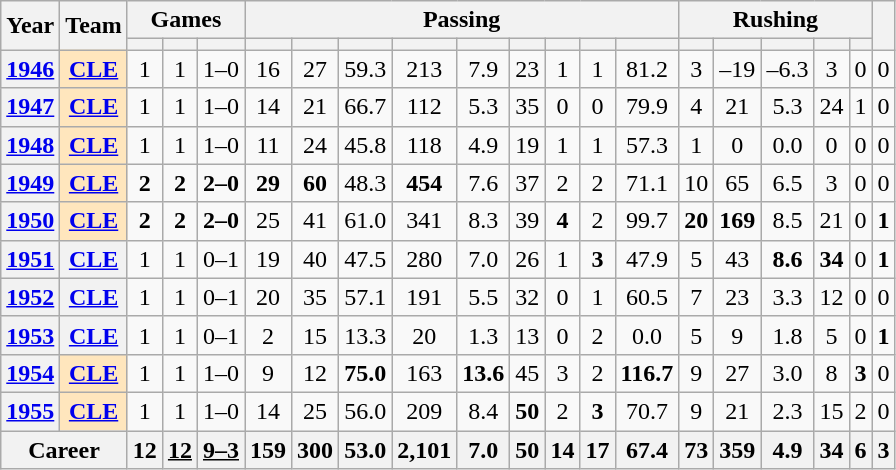<table class="wikitable" style="text-align:center;">
<tr>
<th rowspan="2">Year</th>
<th rowspan="2">Team</th>
<th colspan="3">Games</th>
<th colspan="9">Passing</th>
<th colspan="5">Rushing</th>
<th rowspan="2"></th>
</tr>
<tr>
<th></th>
<th></th>
<th></th>
<th></th>
<th></th>
<th></th>
<th></th>
<th></th>
<th></th>
<th></th>
<th></th>
<th></th>
<th></th>
<th></th>
<th></th>
<th></th>
<th></th>
</tr>
<tr>
<th><a href='#'>1946</a></th>
<th style="background:#ffe6bd;"><a href='#'>CLE</a></th>
<td>1</td>
<td>1</td>
<td>1–0</td>
<td>16</td>
<td>27</td>
<td>59.3</td>
<td>213</td>
<td>7.9</td>
<td>23</td>
<td>1</td>
<td>1</td>
<td>81.2</td>
<td>3</td>
<td>–19</td>
<td>–6.3</td>
<td>3</td>
<td>0</td>
<td>0</td>
</tr>
<tr>
<th><a href='#'>1947</a></th>
<th style="background:#ffe6bd;"><a href='#'>CLE</a></th>
<td>1</td>
<td>1</td>
<td>1–0</td>
<td>14</td>
<td>21</td>
<td>66.7</td>
<td>112</td>
<td>5.3</td>
<td>35</td>
<td>0</td>
<td>0</td>
<td>79.9</td>
<td>4</td>
<td>21</td>
<td>5.3</td>
<td>24</td>
<td>1</td>
<td>0</td>
</tr>
<tr>
<th><a href='#'>1948</a></th>
<th style="background:#ffe6bd;"><a href='#'>CLE</a></th>
<td>1</td>
<td>1</td>
<td>1–0</td>
<td>11</td>
<td>24</td>
<td>45.8</td>
<td>118</td>
<td>4.9</td>
<td>19</td>
<td>1</td>
<td>1</td>
<td>57.3</td>
<td>1</td>
<td>0</td>
<td>0.0</td>
<td>0</td>
<td>0</td>
<td>0</td>
</tr>
<tr>
<th><a href='#'>1949</a></th>
<th style="background:#ffe6bd;"><a href='#'>CLE</a></th>
<td><strong>2</strong></td>
<td><strong>2</strong></td>
<td><strong>2–0</strong></td>
<td><strong>29</strong></td>
<td><strong>60</strong></td>
<td>48.3</td>
<td><strong>454</strong></td>
<td>7.6</td>
<td>37</td>
<td>2</td>
<td>2</td>
<td>71.1</td>
<td>10</td>
<td>65</td>
<td>6.5</td>
<td>3</td>
<td>0</td>
<td>0</td>
</tr>
<tr>
<th><a href='#'>1950</a></th>
<th style="background:#ffe6bd;"><a href='#'>CLE</a></th>
<td><strong>2</strong></td>
<td><strong>2</strong></td>
<td><strong>2–0</strong></td>
<td>25</td>
<td>41</td>
<td>61.0</td>
<td>341</td>
<td>8.3</td>
<td>39</td>
<td><strong>4</strong></td>
<td>2</td>
<td>99.7</td>
<td><strong>20</strong></td>
<td><strong>169</strong></td>
<td>8.5</td>
<td>21</td>
<td>0</td>
<td><strong>1</strong></td>
</tr>
<tr>
<th><a href='#'>1951</a></th>
<th><a href='#'>CLE</a></th>
<td>1</td>
<td>1</td>
<td>0–1</td>
<td>19</td>
<td>40</td>
<td>47.5</td>
<td>280</td>
<td>7.0</td>
<td>26</td>
<td>1</td>
<td><strong>3</strong></td>
<td>47.9</td>
<td>5</td>
<td>43</td>
<td><strong>8.6</strong></td>
<td><strong>34</strong></td>
<td>0</td>
<td><strong>1</strong></td>
</tr>
<tr>
<th><a href='#'>1952</a></th>
<th><a href='#'>CLE</a></th>
<td>1</td>
<td>1</td>
<td>0–1</td>
<td>20</td>
<td>35</td>
<td>57.1</td>
<td>191</td>
<td>5.5</td>
<td>32</td>
<td>0</td>
<td>1</td>
<td>60.5</td>
<td>7</td>
<td>23</td>
<td>3.3</td>
<td>12</td>
<td>0</td>
<td>0</td>
</tr>
<tr>
<th><a href='#'>1953</a></th>
<th><a href='#'>CLE</a></th>
<td>1</td>
<td>1</td>
<td>0–1</td>
<td>2</td>
<td>15</td>
<td>13.3</td>
<td>20</td>
<td>1.3</td>
<td>13</td>
<td>0</td>
<td>2</td>
<td>0.0</td>
<td>5</td>
<td>9</td>
<td>1.8</td>
<td>5</td>
<td>0</td>
<td><strong>1</strong></td>
</tr>
<tr>
<th><a href='#'>1954</a></th>
<th style="background:#ffe6bd;"><a href='#'>CLE</a></th>
<td>1</td>
<td>1</td>
<td>1–0</td>
<td>9</td>
<td>12</td>
<td><strong>75.0</strong></td>
<td>163</td>
<td><strong>13.6</strong></td>
<td>45</td>
<td>3</td>
<td>2</td>
<td><strong>116.7</strong></td>
<td>9</td>
<td>27</td>
<td>3.0</td>
<td>8</td>
<td><strong>3</strong></td>
<td>0</td>
</tr>
<tr>
<th><a href='#'>1955</a></th>
<th style="background:#ffe6bd;"><a href='#'>CLE</a></th>
<td>1</td>
<td>1</td>
<td>1–0</td>
<td>14</td>
<td>25</td>
<td>56.0</td>
<td>209</td>
<td>8.4</td>
<td><strong>50</strong></td>
<td>2</td>
<td><strong>3</strong></td>
<td>70.7</td>
<td>9</td>
<td>21</td>
<td>2.3</td>
<td>15</td>
<td>2</td>
<td>0</td>
</tr>
<tr>
<th colspan="2">Career</th>
<th>12</th>
<th><u>12</u></th>
<th><u>9–3</u></th>
<th>159</th>
<th>300</th>
<th>53.0</th>
<th>2,101</th>
<th>7.0</th>
<th>50</th>
<th>14</th>
<th>17</th>
<th>67.4</th>
<th>73</th>
<th>359</th>
<th>4.9</th>
<th>34</th>
<th>6</th>
<th>3</th>
</tr>
</table>
